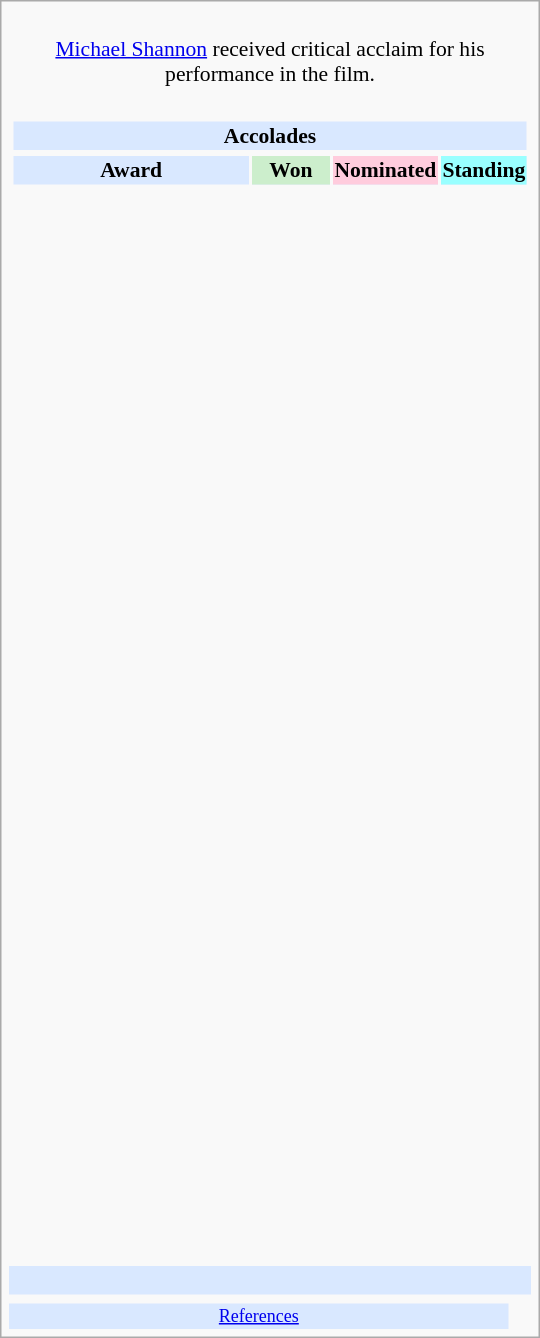<table class="infobox" style="width: 25em; text-align: left; font-size: 90%; vertical-align: middle;">
<tr>
<td colspan="4" style="text-align:center;"><br><a href='#'>Michael Shannon</a> received critical acclaim for his performance in the film.</td>
</tr>
<tr>
<td colspan=4><br><table class="collapsible collapsed" width=100%>
<tr>
<th colspan="4" style="background-color: #D9E8FF; text-align: center;">Accolades</th>
</tr>
<tr>
</tr>
<tr bgcolor=#D9E8FF>
<td style="text-align:center;"><strong>Award</strong></td>
<td style="text-align:center; background: #cceecc; text-size:0.9em" width=50><strong>Won</strong></td>
<td style="text-align:center; background: #ffccdd; text-size:0.9em" width=50><strong>Nominated</strong></td>
<td style="text-align:center; background: #99ffff; text-size:0.9em" width=50><strong>Standing</strong></td>
</tr>
<tr>
<td align="center"><br></td>
<td></td>
<td></td>
<td></td>
</tr>
<tr>
<td align="center"><br></td>
<td></td>
<td></td>
<td></td>
</tr>
<tr>
<td align="center"><br></td>
<td></td>
<td></td>
<td></td>
</tr>
<tr>
<td align="center"><br></td>
<td></td>
<td></td>
<td></td>
</tr>
<tr>
<td align="center"><br></td>
<td></td>
<td></td>
<td></td>
</tr>
<tr>
<td align="center"><br></td>
<td></td>
<td></td>
<td></td>
</tr>
<tr>
<td align="center"><br></td>
<td></td>
<td></td>
<td></td>
</tr>
<tr>
<td align="center"><br></td>
<td></td>
<td></td>
<td></td>
</tr>
<tr>
<td align="center"><br></td>
<td></td>
<td></td>
<td></td>
</tr>
<tr>
<td align="center"><br></td>
<td></td>
<td></td>
<td></td>
</tr>
<tr>
<td align="center"><br></td>
<td></td>
<td></td>
</tr>
<tr>
<td align="center"><br></td>
<td></td>
<td></td>
<td></td>
</tr>
<tr>
<td align="center"><br></td>
<td></td>
<td></td>
<td></td>
</tr>
<tr>
<td align="center"><br></td>
<td></td>
<td></td>
<td></td>
</tr>
<tr>
<td align="center"><br></td>
<td></td>
<td></td>
<td></td>
</tr>
<tr>
<td align="center"><br></td>
<td></td>
<td></td>
<td></td>
</tr>
<tr>
<td align="center"><br></td>
<td></td>
<td></td>
<td></td>
</tr>
<tr>
<td align="center"><br></td>
<td></td>
<td></td>
<td></td>
</tr>
<tr>
<td align="center"><br></td>
<td></td>
<td></td>
<td></td>
</tr>
<tr>
<td align="center"><br></td>
<td></td>
<td></td>
<td></td>
</tr>
<tr>
<td align="center"><br></td>
<td></td>
<td></td>
<td></td>
</tr>
<tr>
<td align="center"><br></td>
<td></td>
<td></td>
<td></td>
</tr>
<tr>
<td align="center"><br></td>
<td></td>
<td></td>
<td></td>
</tr>
<tr>
<td align="center"><br></td>
<td></td>
<td></td>
<td></td>
</tr>
<tr>
<td align="center"><br></td>
<td></td>
<td></td>
<td></td>
</tr>
<tr>
<td align="center"><br></td>
<td></td>
<td></td>
<td></td>
</tr>
<tr>
<td align="center"><br></td>
<td></td>
<td></td>
<td></td>
</tr>
<tr>
<td align="center"><br></td>
<td></td>
<td></td>
<td></td>
</tr>
<tr>
<td align="center"><br></td>
<td></td>
<td></td>
<td></td>
</tr>
<tr>
<td align="center"><br></td>
<td></td>
<td></td>
<td></td>
</tr>
<tr>
<td align="center"><br></td>
<td></td>
<td></td>
<td></td>
</tr>
<tr>
<td align="center"><br></td>
<td></td>
<td></td>
<td></td>
</tr>
<tr>
<td align="center"><br></td>
<td></td>
<td></td>
<td></td>
</tr>
<tr>
<td align="center"><br></td>
<td></td>
<td></td>
<td></td>
</tr>
<tr>
</tr>
</table>
</td>
</tr>
<tr style="background:#d9e8ff;">
<td style="text-align:center;" colspan="4"><br></td>
</tr>
<tr>
<td></td>
<td></td>
<td></td>
<td></td>
</tr>
<tr bgcolor=#D9E8FF>
<td colspan="3" style="font-size: smaller; text-align:center;"><a href='#'>References</a></td>
</tr>
</table>
